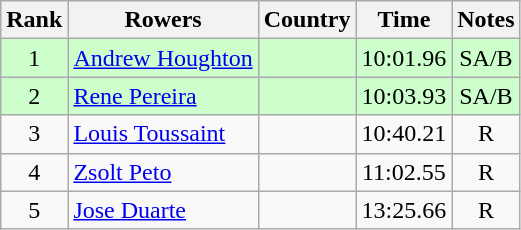<table class="wikitable" style="text-align:center">
<tr>
<th>Rank</th>
<th>Rowers</th>
<th>Country</th>
<th>Time</th>
<th>Notes</th>
</tr>
<tr bgcolor=ccffcc>
<td>1</td>
<td align="left"><a href='#'>Andrew Houghton</a></td>
<td align="left"></td>
<td>10:01.96</td>
<td>SA/B</td>
</tr>
<tr bgcolor=ccffcc>
<td>2</td>
<td align="left"><a href='#'>Rene Pereira</a></td>
<td align="left"></td>
<td>10:03.93</td>
<td>SA/B</td>
</tr>
<tr>
<td>3</td>
<td align="left"><a href='#'>Louis Toussaint</a></td>
<td align="left"></td>
<td>10:40.21</td>
<td>R</td>
</tr>
<tr>
<td>4</td>
<td align="left"><a href='#'>Zsolt Peto</a></td>
<td align="left"></td>
<td>11:02.55</td>
<td>R</td>
</tr>
<tr>
<td>5</td>
<td align="left"><a href='#'>Jose Duarte</a></td>
<td align="left"></td>
<td>13:25.66</td>
<td>R</td>
</tr>
</table>
